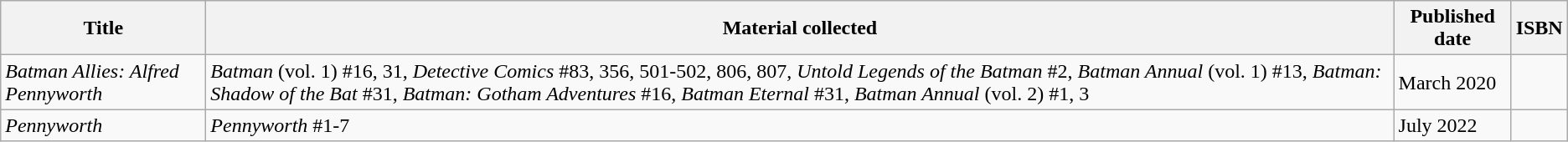<table class="wikitable">
<tr>
<th>Title</th>
<th>Material collected</th>
<th>Published date</th>
<th>ISBN</th>
</tr>
<tr>
<td><em>Batman Allies: Alfred Pennyworth</em></td>
<td><em>Batman</em> (vol. 1) #16, 31, <em>Detective Comics</em> #83, 356, 501-502, 806, 807, <em>Untold Legends of the Batman</em> #2, <em>Batman Annual</em> (vol. 1) #13, <em>Batman: Shadow of the Bat</em> #31, <em>Batman: Gotham Adventures</em> #16, <em>Batman Eternal</em> #31, <em>Batman Annual</em> (vol. 2) #1, 3</td>
<td>March 2020</td>
<td></td>
</tr>
<tr>
<td><em>Pennyworth</em></td>
<td><em>Pennyworth</em> #1-7</td>
<td>July 2022</td>
<td></td>
</tr>
</table>
